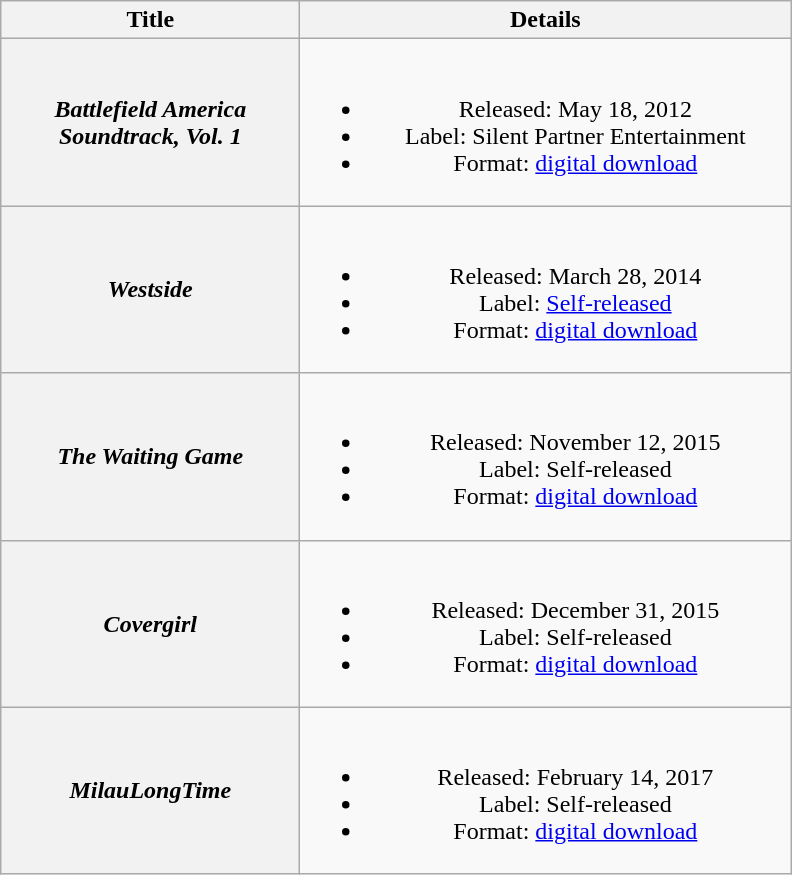<table class="wikitable plainrowheaders" style="text-align:center;">
<tr>
<th style="width:12em;">Title</th>
<th style="width:20em;">Details</th>
</tr>
<tr>
<th scope="row"><em>Battlefield America Soundtrack, Vol. 1</em></th>
<td><br><ul><li>Released: May 18, 2012</li><li>Label: Silent Partner Entertainment</li><li>Format: <a href='#'>digital download</a></li></ul></td>
</tr>
<tr>
<th scope="row"><em>Westside</em></th>
<td><br><ul><li>Released: March 28, 2014</li><li>Label: <a href='#'>Self-released</a></li><li>Format: <a href='#'>digital download</a></li></ul></td>
</tr>
<tr>
<th scope="row"><em>The Waiting Game</em></th>
<td><br><ul><li>Released: November 12, 2015</li><li>Label: Self-released</li><li>Format: <a href='#'>digital download</a></li></ul></td>
</tr>
<tr>
<th scope="row"><em>Covergirl</em></th>
<td><br><ul><li>Released: December 31, 2015</li><li>Label: Self-released</li><li>Format: <a href='#'>digital download</a></li></ul></td>
</tr>
<tr>
<th scope="row"><em>MilauLongTime</em></th>
<td><br><ul><li>Released: February 14, 2017</li><li>Label: Self-released</li><li>Format: <a href='#'>digital download</a></li></ul></td>
</tr>
</table>
